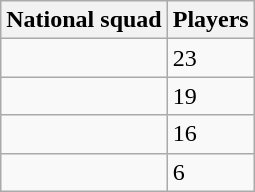<table class="wikitable sortable">
<tr>
<th>National squad</th>
<th>Players</th>
</tr>
<tr>
<td></td>
<td>23</td>
</tr>
<tr>
<td></td>
<td>19</td>
</tr>
<tr>
<td></td>
<td>16</td>
</tr>
<tr>
<td></td>
<td>6</td>
</tr>
</table>
